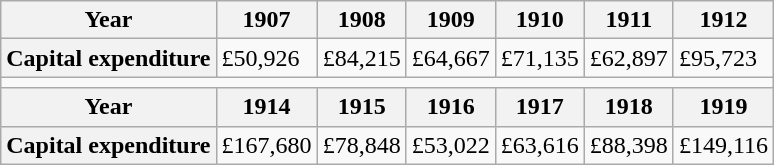<table class="wikitable">
<tr>
<th>Year</th>
<th>1907</th>
<th>1908</th>
<th>1909</th>
<th>1910</th>
<th>1911</th>
<th>1912</th>
</tr>
<tr>
<th>Capital expenditure</th>
<td>£50,926</td>
<td>£84,215</td>
<td>£64,667</td>
<td>£71,135</td>
<td>£62,897</td>
<td>£95,723</td>
</tr>
<tr>
<td colspan="7"></td>
</tr>
<tr>
<th>Year</th>
<th>1914</th>
<th>1915</th>
<th>1916</th>
<th>1917</th>
<th>1918</th>
<th>1919</th>
</tr>
<tr>
<th>Capital expenditure</th>
<td>£167,680</td>
<td>£78,848</td>
<td>£53,022</td>
<td>£63,616</td>
<td>£88,398</td>
<td>£149,116</td>
</tr>
</table>
